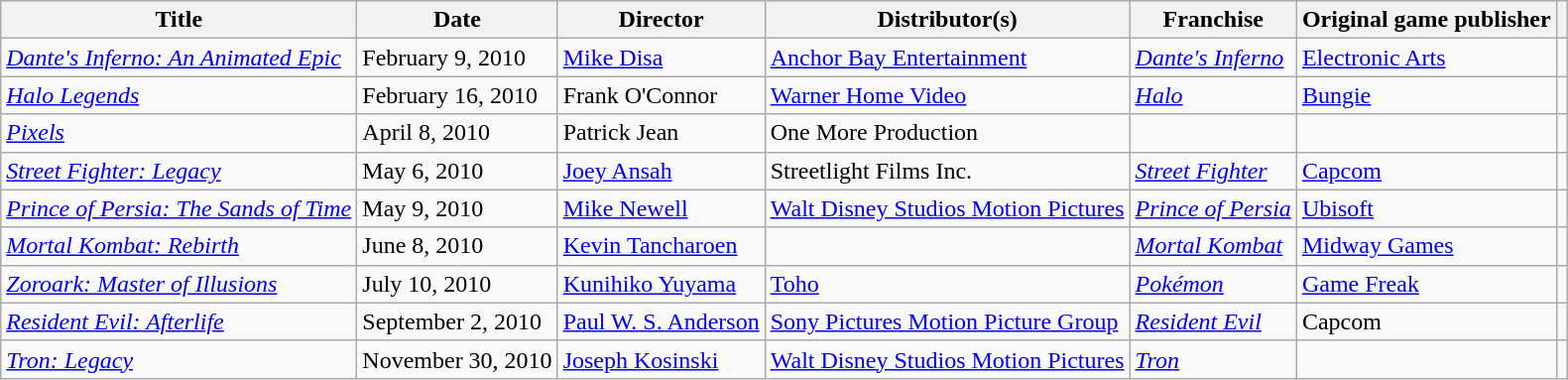<table class="wikitable sortable">
<tr>
<th>Title</th>
<th>Date</th>
<th>Director</th>
<th>Distributor(s)</th>
<th>Franchise</th>
<th>Original game publisher</th>
<th></th>
</tr>
<tr>
<td><em><a href='#'>Dante's Inferno: An Animated Epic</a></em></td>
<td>February 9, 2010</td>
<td><a href='#'>Mike Disa</a></td>
<td><a href='#'>Anchor Bay Entertainment</a></td>
<td><em><a href='#'>Dante's Inferno</a></em></td>
<td><a href='#'>Electronic Arts</a></td>
<td style="text-align:center;"></td>
</tr>
<tr>
<td><em><a href='#'>Halo Legends</a></em></td>
<td>February 16, 2010</td>
<td>Frank O'Connor</td>
<td><a href='#'>Warner Home Video</a></td>
<td><em><a href='#'>Halo</a></em></td>
<td><a href='#'>Bungie</a></td>
<td style="text-align:center;"></td>
</tr>
<tr>
<td><em><a href='#'>Pixels</a></em></td>
<td>April 8, 2010</td>
<td>Patrick Jean</td>
<td>One More Production</td>
<td></td>
<td></td>
<td style="text-align:center;"></td>
</tr>
<tr>
<td><em><a href='#'>Street Fighter: Legacy</a></em></td>
<td>May 6, 2010</td>
<td><a href='#'>Joey Ansah</a></td>
<td>Streetlight Films Inc.</td>
<td><em><a href='#'>Street Fighter</a></em></td>
<td><a href='#'>Capcom</a></td>
<td style="text-align:center;"></td>
</tr>
<tr>
<td><em><a href='#'>Prince of Persia: The Sands of Time</a></em></td>
<td>May 9, 2010</td>
<td><a href='#'>Mike Newell</a></td>
<td><a href='#'>Walt Disney Studios Motion Pictures</a></td>
<td><em><a href='#'>Prince of Persia</a></em></td>
<td><a href='#'>Ubisoft</a></td>
<td style="text-align:center;"></td>
</tr>
<tr>
<td><em><a href='#'>Mortal Kombat: Rebirth</a></em></td>
<td>June 8, 2010</td>
<td><a href='#'>Kevin Tancharoen</a></td>
<td></td>
<td><em><a href='#'>Mortal Kombat</a></em></td>
<td><a href='#'>Midway Games</a></td>
<td style="text-align:center;"></td>
</tr>
<tr>
<td><em><a href='#'>Zoroark: Master of Illusions</a></em></td>
<td>July 10, 2010</td>
<td><a href='#'>Kunihiko Yuyama</a></td>
<td><a href='#'>Toho</a></td>
<td><em><a href='#'>Pokémon</a></em></td>
<td><a href='#'>Game Freak</a></td>
<td style="text-align:center;"></td>
</tr>
<tr>
<td><em><a href='#'>Resident Evil: Afterlife</a></em></td>
<td>September 2, 2010</td>
<td><a href='#'>Paul W. S. Anderson</a></td>
<td><a href='#'>Sony Pictures Motion Picture Group</a></td>
<td><em><a href='#'>Resident Evil</a></em></td>
<td>Capcom</td>
<td style="text-align:center;"></td>
</tr>
<tr>
<td><em><a href='#'>Tron: Legacy</a></em></td>
<td>November 30, 2010</td>
<td><a href='#'>Joseph Kosinski</a></td>
<td><a href='#'>Walt Disney Studios Motion Pictures</a></td>
<td><em><a href='#'>Tron</a></em></td>
<td></td>
<td style="text-align:center;"></td>
</tr>
</table>
